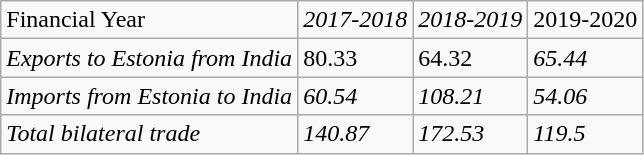<table class="wikitable sortable">
<tr>
<td>Financial Year</td>
<td><em>2017-2018</em></td>
<td><em>2018-2019</em></td>
<td>2019-2020</td>
</tr>
<tr>
<td><em>Exports to Estonia from India</em></td>
<td>80.33</td>
<td>64.32</td>
<td><em>65.44</em></td>
</tr>
<tr>
<td><em>Imports from Estonia to India</em></td>
<td><em>60.54</em></td>
<td><em>108.21</em></td>
<td><em>54.06</em></td>
</tr>
<tr>
<td><em>Total bilateral trade</em></td>
<td><em>140.87</em></td>
<td><em>172.53</em></td>
<td><em>119.5</em></td>
</tr>
</table>
